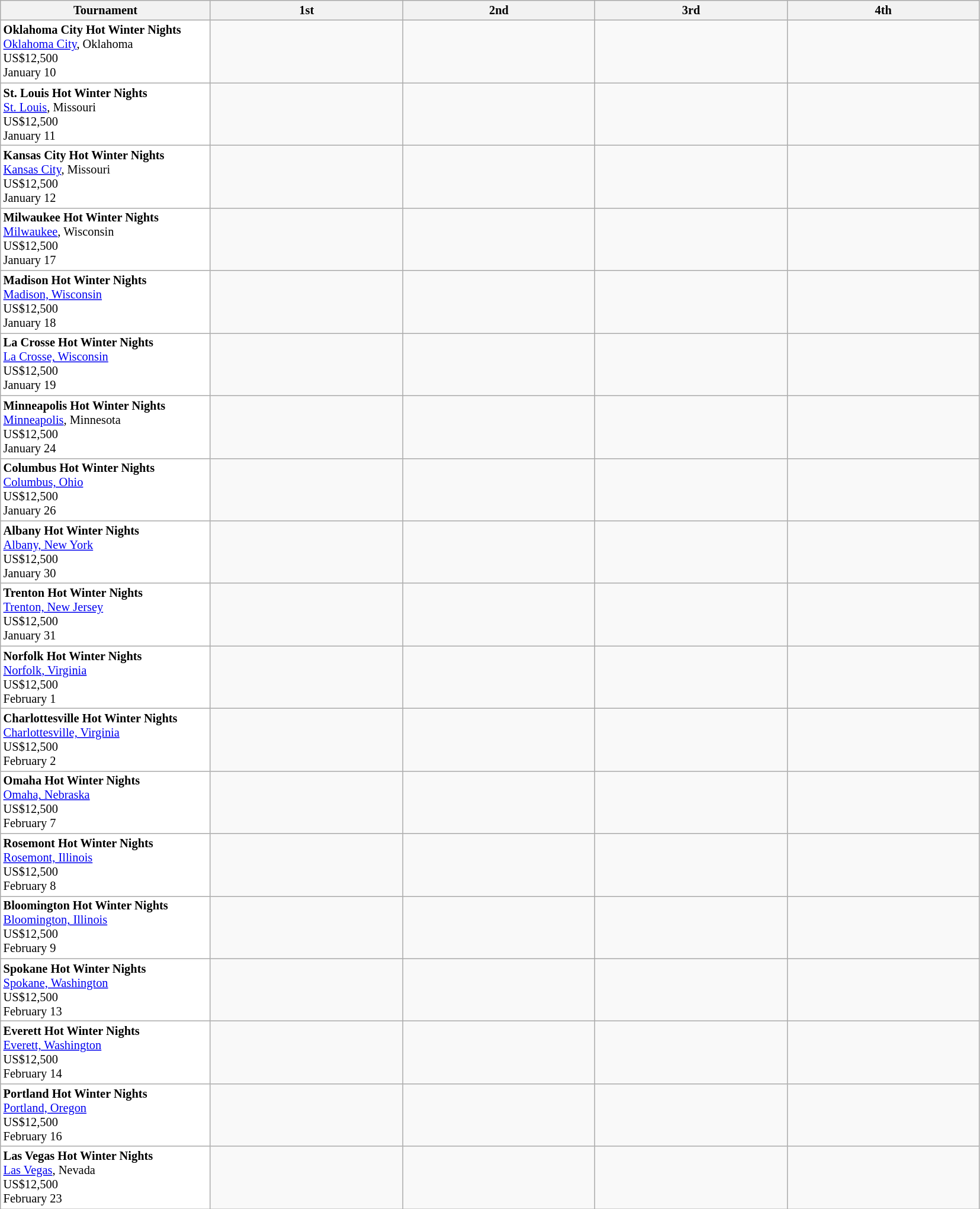<table class=wikitable style=font-size:85%>
<tr>
<th width=230>Tournament</th>
<th width=210>1st</th>
<th width=210>2nd</th>
<th width=210>3rd</th>
<th width=210>4th</th>
</tr>
<tr valign=top>
<td style="background:#ffffff;"><strong>Oklahoma City Hot Winter Nights</strong><br><a href='#'>Oklahoma City</a>, Oklahoma<br>US$12,500<br>January 10</td>
<td></td>
<td></td>
<td></td>
<td></td>
</tr>
<tr valign=top>
<td style="background:#ffffff;"><strong>St. Louis Hot Winter Nights</strong><br><a href='#'>St. Louis</a>, Missouri<br>US$12,500<br>January 11</td>
<td></td>
<td></td>
<td></td>
<td></td>
</tr>
<tr valign=top>
<td style="background:#ffffff;"><strong>Kansas City Hot Winter Nights</strong><br><a href='#'>Kansas City</a>, Missouri<br>US$12,500<br>January 12</td>
<td></td>
<td></td>
<td></td>
<td></td>
</tr>
<tr valign=top>
<td style="background:#ffffff;"><strong>Milwaukee Hot Winter Nights</strong><br><a href='#'>Milwaukee</a>, Wisconsin<br>US$12,500<br>January 17</td>
<td></td>
<td></td>
<td></td>
<td></td>
</tr>
<tr valign=top>
<td style="background:#ffffff;"><strong>Madison Hot Winter Nights</strong><br><a href='#'>Madison, Wisconsin</a><br>US$12,500<br>January 18</td>
<td></td>
<td></td>
<td></td>
<td></td>
</tr>
<tr valign=top>
<td style="background:#ffffff;"><strong>La Crosse Hot Winter Nights</strong><br><a href='#'>La Crosse, Wisconsin</a><br>US$12,500<br>January 19</td>
<td></td>
<td></td>
<td></td>
<td></td>
</tr>
<tr valign=top>
<td style="background:#ffffff;"><strong>Minneapolis Hot Winter Nights</strong><br><a href='#'>Minneapolis</a>, Minnesota<br>US$12,500<br>January 24</td>
<td></td>
<td></td>
<td></td>
<td></td>
</tr>
<tr valign=top>
<td style="background:#ffffff;"><strong>Columbus Hot Winter Nights</strong><br><a href='#'>Columbus, Ohio</a><br>US$12,500<br>January 26</td>
<td></td>
<td></td>
<td></td>
<td></td>
</tr>
<tr valign=top>
<td style="background:#ffffff;"><strong>Albany Hot Winter Nights</strong><br><a href='#'>Albany, New York</a><br>US$12,500<br>January 30</td>
<td></td>
<td></td>
<td></td>
<td></td>
</tr>
<tr valign=top>
<td style="background:#ffffff;"><strong>Trenton Hot Winter Nights</strong><br><a href='#'>Trenton, New Jersey</a><br>US$12,500<br>January 31</td>
<td></td>
<td></td>
<td></td>
<td></td>
</tr>
<tr valign=top>
<td style="background:#ffffff;"><strong>Norfolk Hot Winter Nights</strong><br><a href='#'>Norfolk, Virginia</a><br>US$12,500<br>February 1</td>
<td></td>
<td></td>
<td></td>
<td></td>
</tr>
<tr valign=top>
<td style="background:#ffffff;"><strong>Charlottesville Hot Winter Nights</strong><br><a href='#'>Charlottesville, Virginia</a><br>US$12,500<br>February 2</td>
<td></td>
<td></td>
<td></td>
<td></td>
</tr>
<tr valign=top>
<td style="background:#ffffff;"><strong>Omaha Hot Winter Nights</strong><br><a href='#'>Omaha, Nebraska</a><br>US$12,500<br>February 7</td>
<td></td>
<td></td>
<td></td>
<td></td>
</tr>
<tr valign=top>
<td style="background:#ffffff;"><strong>Rosemont Hot Winter Nights</strong><br><a href='#'>Rosemont, Illinois</a><br>US$12,500<br>February 8</td>
<td></td>
<td></td>
<td></td>
<td></td>
</tr>
<tr valign=top>
<td style="background:#ffffff;"><strong>Bloomington Hot Winter Nights</strong><br><a href='#'>Bloomington, Illinois</a><br>US$12,500<br>February 9</td>
<td></td>
<td></td>
<td></td>
<td></td>
</tr>
<tr valign=top>
<td style="background:#ffffff;"><strong>Spokane Hot Winter Nights</strong><br><a href='#'>Spokane, Washington</a><br>US$12,500<br>February 13</td>
<td></td>
<td></td>
<td></td>
<td></td>
</tr>
<tr valign=top>
<td style="background:#ffffff;"><strong>Everett Hot Winter Nights</strong><br><a href='#'>Everett, Washington</a><br>US$12,500<br>February 14</td>
<td></td>
<td></td>
<td></td>
<td></td>
</tr>
<tr valign=top>
<td style="background:#ffffff;"><strong>Portland Hot Winter Nights</strong><br><a href='#'>Portland, Oregon</a><br>US$12,500<br>February 16</td>
<td></td>
<td></td>
<td></td>
<td></td>
</tr>
<tr valign=top>
<td style="background:#ffffff;"><strong>Las Vegas Hot Winter Nights</strong><br><a href='#'>Las Vegas</a>, Nevada<br>US$12,500<br>February 23</td>
<td></td>
<td></td>
<td></td>
<td></td>
</tr>
</table>
